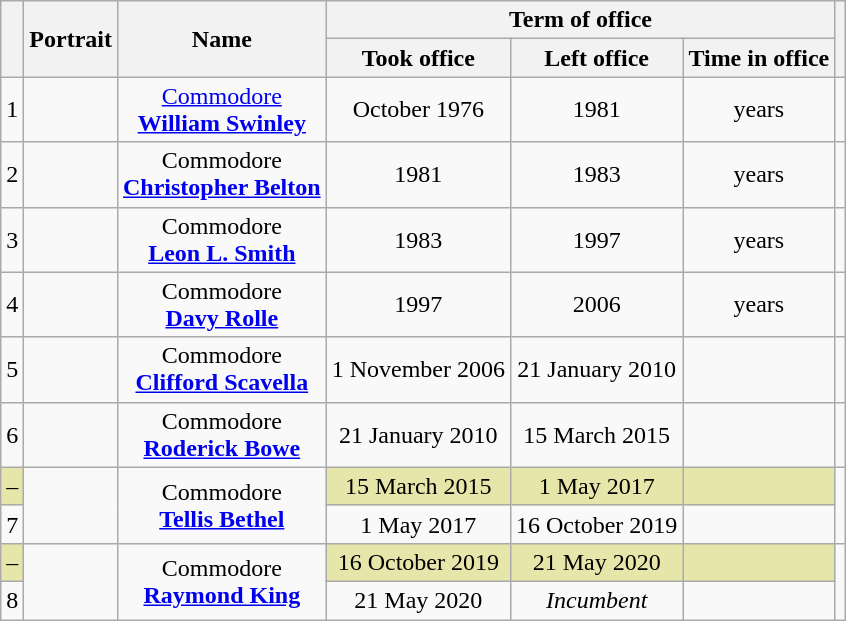<table class="wikitable" style="text-align:center">
<tr>
<th rowspan=2></th>
<th rowspan=2>Portrait</th>
<th rowspan=2>Name<br></th>
<th colspan=3>Term of office</th>
<th rowspan=2></th>
</tr>
<tr>
<th>Took office</th>
<th>Left office</th>
<th>Time in office</th>
</tr>
<tr>
<td>1</td>
<td></td>
<td><a href='#'>Commodore</a><br><strong><a href='#'>William Swinley</a></strong><br></td>
<td>October 1976</td>
<td>1981</td>
<td> years</td>
<td></td>
</tr>
<tr>
<td>2</td>
<td></td>
<td>Commodore<br><strong><a href='#'>Christopher Belton</a></strong><br></td>
<td>1981</td>
<td>1983</td>
<td> years</td>
<td></td>
</tr>
<tr>
<td>3</td>
<td></td>
<td>Commodore<br><strong><a href='#'>Leon L. Smith</a></strong></td>
<td>1983</td>
<td>1997</td>
<td> years</td>
<td></td>
</tr>
<tr>
<td>4</td>
<td></td>
<td>Commodore<br><strong><a href='#'>Davy Rolle</a></strong></td>
<td>1997</td>
<td>2006</td>
<td> years</td>
<td></td>
</tr>
<tr>
<td>5</td>
<td></td>
<td>Commodore<br><strong><a href='#'>Clifford Scavella</a></strong></td>
<td>1 November 2006</td>
<td>21 January 2010</td>
<td></td>
<td></td>
</tr>
<tr>
<td>6</td>
<td></td>
<td>Commodore<br><strong><a href='#'>Roderick Bowe</a></strong><br></td>
<td>21 January 2010</td>
<td>15 March 2015</td>
<td></td>
<td></td>
</tr>
<tr>
<td style="background:#e6e6aa;">–</td>
<td rowspan=2></td>
<td rowspan=2>Commodore<br><strong><a href='#'>Tellis Bethel</a></strong></td>
<td style="background:#e6e6aa;">15 March 2015</td>
<td style="background:#e6e6aa;">1 May 2017</td>
<td style="background:#e6e6aa;"></td>
<td rowspan=2><br></td>
</tr>
<tr>
<td>7</td>
<td>1 May 2017</td>
<td>16 October 2019</td>
<td></td>
</tr>
<tr>
<td style="background:#e6e6aa;">–</td>
<td rowspan=2></td>
<td rowspan=2>Commodore<br><strong><a href='#'>Raymond King</a></strong><br></td>
<td style="background:#e6e6aa;">16 October 2019</td>
<td style="background:#e6e6aa;">21 May 2020</td>
<td style="background:#e6e6aa;"></td>
<td rowspan=2></td>
</tr>
<tr>
<td>8</td>
<td>21 May 2020</td>
<td><em>Incumbent</em></td>
<td></td>
</tr>
</table>
